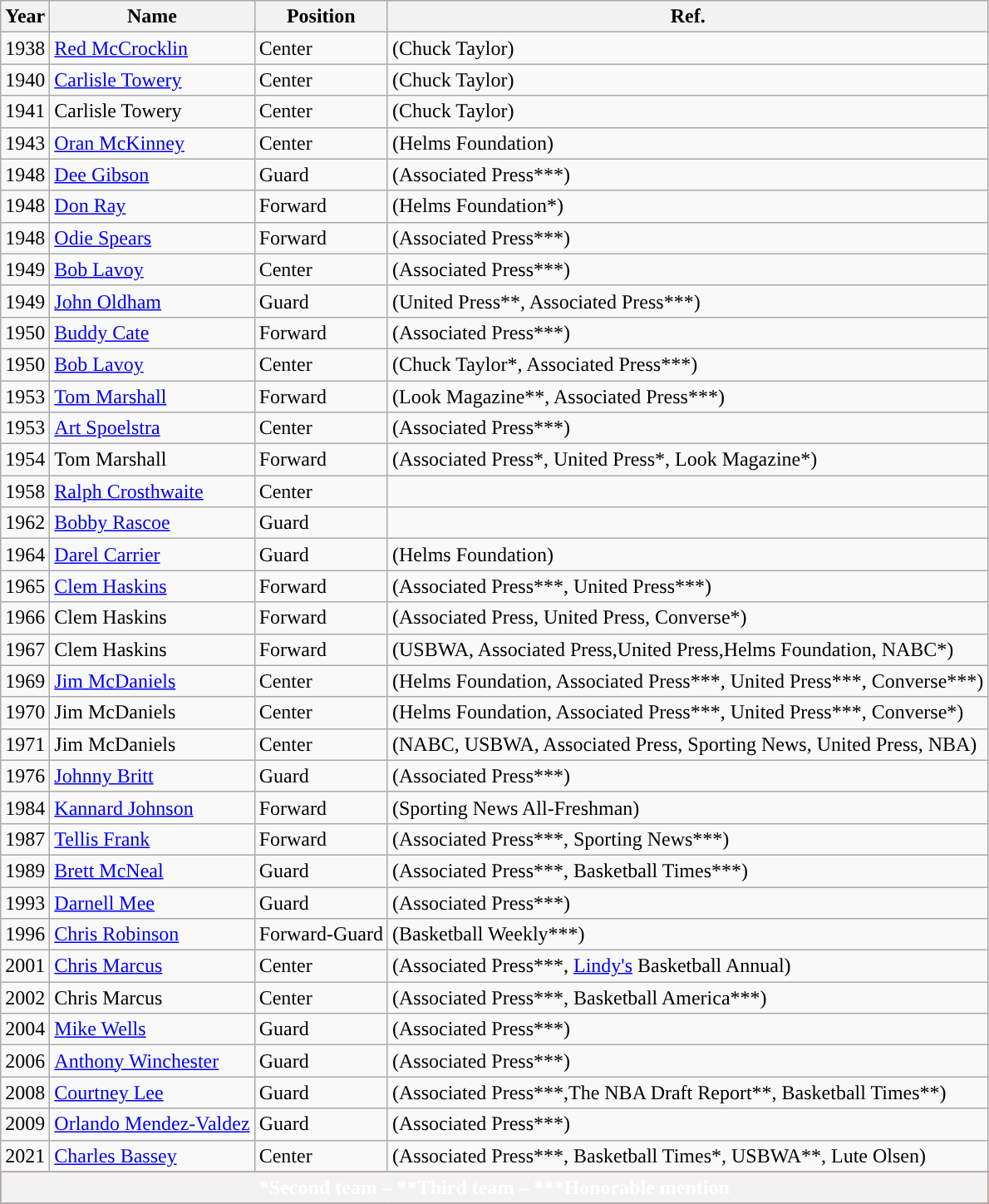<table class= "wikitable">
<tr>
<th width=px>Year</th>
<th width=px>Name</th>
<th width=px>Position</th>
<th width=px>Ref.</th>
</tr>
<tr>
<td>1938</td>
<td><a href='#'>Red McCrocklin</a></td>
<td>Center</td>
<td>(Chuck Taylor)</td>
</tr>
<tr>
<td>1940</td>
<td><a href='#'>Carlisle Towery</a></td>
<td>Center</td>
<td>(Chuck Taylor)</td>
</tr>
<tr>
<td>1941</td>
<td>Carlisle Towery</td>
<td>Center</td>
<td>(Chuck Taylor)</td>
</tr>
<tr>
<td>1943</td>
<td><a href='#'>Oran McKinney</a></td>
<td>Center</td>
<td>(Helms Foundation)</td>
</tr>
<tr>
<td>1948</td>
<td><a href='#'>Dee Gibson</a></td>
<td>Guard</td>
<td>(Associated Press***)</td>
</tr>
<tr>
<td>1948</td>
<td><a href='#'>Don Ray</a></td>
<td>Forward</td>
<td>(Helms Foundation*)</td>
</tr>
<tr>
<td>1948</td>
<td><a href='#'>Odie Spears</a></td>
<td>Forward</td>
<td>(Associated Press***)</td>
</tr>
<tr>
<td>1949</td>
<td><a href='#'>Bob Lavoy</a></td>
<td>Center</td>
<td>(Associated Press***)</td>
</tr>
<tr>
<td>1949</td>
<td><a href='#'>John Oldham</a></td>
<td>Guard</td>
<td>(United Press**, Associated Press***)</td>
</tr>
<tr>
<td>1950</td>
<td><a href='#'>Buddy Cate</a></td>
<td>Forward</td>
<td>(Associated Press***)</td>
</tr>
<tr>
<td>1950</td>
<td><a href='#'>Bob Lavoy</a></td>
<td>Center</td>
<td>(Chuck Taylor*, Associated Press***)</td>
</tr>
<tr>
<td>1953</td>
<td><a href='#'>Tom Marshall</a></td>
<td>Forward</td>
<td>(Look Magazine**, Associated Press***)</td>
</tr>
<tr>
<td>1953</td>
<td><a href='#'>Art Spoelstra</a></td>
<td>Center</td>
<td>(Associated Press***)</td>
</tr>
<tr>
<td>1954</td>
<td>Tom Marshall</td>
<td>Forward</td>
<td>(Associated Press*, United Press*, Look Magazine*)</td>
</tr>
<tr>
<td>1958</td>
<td><a href='#'>Ralph Crosthwaite</a></td>
<td>Center</td>
<td></td>
</tr>
<tr>
<td>1962</td>
<td><a href='#'>Bobby Rascoe</a></td>
<td>Guard</td>
<td></td>
</tr>
<tr>
<td>1964</td>
<td><a href='#'>Darel Carrier</a></td>
<td>Guard</td>
<td>(Helms Foundation)</td>
</tr>
<tr>
<td>1965</td>
<td><a href='#'>Clem Haskins</a></td>
<td>Forward</td>
<td>(Associated Press***, United Press***)</td>
</tr>
<tr>
<td>1966</td>
<td>Clem Haskins</td>
<td>Forward</td>
<td>(Associated Press, United Press, Converse*)</td>
</tr>
<tr>
<td>1967</td>
<td>Clem Haskins</td>
<td>Forward</td>
<td>(USBWA, Associated Press,United Press,Helms Foundation, NABC*)</td>
</tr>
<tr>
<td>1969</td>
<td><a href='#'>Jim McDaniels</a></td>
<td>Center</td>
<td>(Helms Foundation, Associated Press***, United Press***, Converse***)</td>
</tr>
<tr>
<td>1970</td>
<td>Jim McDaniels</td>
<td>Center</td>
<td>(Helms Foundation, Associated Press***, United Press***, Converse*)</td>
</tr>
<tr>
<td>1971</td>
<td>Jim McDaniels</td>
<td>Center</td>
<td>(NABC, USBWA, Associated Press, Sporting News, United Press, NBA)</td>
</tr>
<tr>
<td>1976</td>
<td><a href='#'>Johnny Britt</a></td>
<td>Guard</td>
<td>(Associated Press***)</td>
</tr>
<tr>
<td>1984</td>
<td><a href='#'>Kannard Johnson</a></td>
<td>Forward</td>
<td>(Sporting News All-Freshman)</td>
</tr>
<tr>
<td>1987</td>
<td><a href='#'>Tellis Frank</a></td>
<td>Forward</td>
<td>(Associated Press***, Sporting News***)</td>
</tr>
<tr>
<td>1989</td>
<td><a href='#'>Brett McNeal</a></td>
<td>Guard</td>
<td>(Associated Press***, Basketball Times***)</td>
</tr>
<tr>
<td>1993</td>
<td><a href='#'>Darnell Mee</a></td>
<td>Guard</td>
<td>(Associated Press***)</td>
</tr>
<tr>
<td>1996</td>
<td><a href='#'>Chris Robinson</a></td>
<td>Forward-Guard</td>
<td>(Basketball Weekly***)</td>
</tr>
<tr>
<td>2001</td>
<td><a href='#'>Chris Marcus</a></td>
<td>Center</td>
<td>(Associated Press***, <a href='#'>Lindy's</a> Basketball Annual)</td>
</tr>
<tr>
<td>2002</td>
<td>Chris Marcus</td>
<td>Center</td>
<td>(Associated Press***, Basketball America***)</td>
</tr>
<tr>
<td>2004</td>
<td><a href='#'>Mike Wells</a></td>
<td>Guard</td>
<td>(Associated Press***)</td>
</tr>
<tr>
<td>2006</td>
<td><a href='#'>Anthony Winchester</a></td>
<td>Guard</td>
<td>(Associated Press***)</td>
</tr>
<tr>
<td>2008</td>
<td><a href='#'>Courtney Lee</a></td>
<td>Guard</td>
<td>(Associated Press***,The NBA Draft Report**, Basketball Times**)</td>
</tr>
<tr>
<td>2009</td>
<td><a href='#'>Orlando Mendez-Valdez</a></td>
<td>Guard</td>
<td>(Associated Press***)</td>
</tr>
<tr>
<td>2021</td>
<td><a href='#'>Charles Bassey</a></td>
<td>Center</td>
<td>(Associated Press***, Basketball Times*, USBWA**, Lute Olsen)</td>
</tr>
<tr style="background: #B01E24; color:white; text-align:center">
<th colspan=4>*Second team – **Third team – ***Honorable mention</th>
</tr>
</table>
